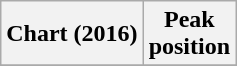<table class="wikitable sortable plainrowheaders" style="text-align:center">
<tr>
<th scope="col">Chart (2016)</th>
<th scope="col">Peak<br> position</th>
</tr>
<tr>
</tr>
</table>
